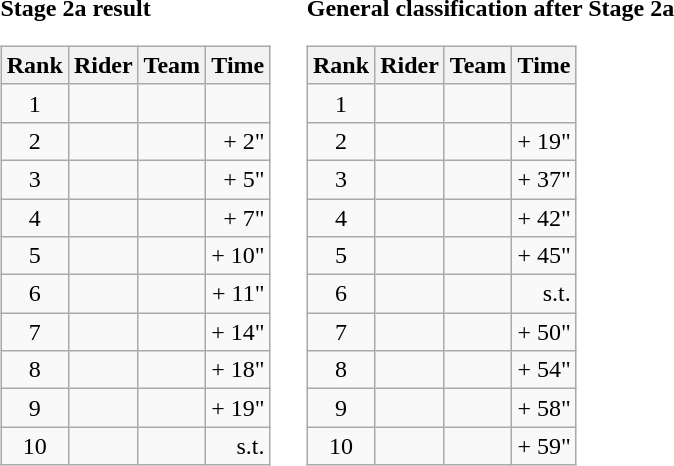<table>
<tr>
<td><strong>Stage 2a result</strong><br><table class="wikitable">
<tr>
<th scope="col">Rank</th>
<th scope="col">Rider</th>
<th scope="col">Team</th>
<th scope="col">Time</th>
</tr>
<tr>
<td style="text-align:center;">1</td>
<td></td>
<td></td>
<td style="text-align:right;"></td>
</tr>
<tr>
<td style="text-align:center;">2</td>
<td></td>
<td></td>
<td style="text-align:right;">+ 2"</td>
</tr>
<tr>
<td style="text-align:center;">3</td>
<td></td>
<td></td>
<td style="text-align:right;">+ 5"</td>
</tr>
<tr>
<td style="text-align:center;">4</td>
<td></td>
<td></td>
<td style="text-align:right;">+ 7"</td>
</tr>
<tr>
<td style="text-align:center;">5</td>
<td></td>
<td></td>
<td style="text-align:right;">+ 10"</td>
</tr>
<tr>
<td style="text-align:center;">6</td>
<td></td>
<td></td>
<td style="text-align:right;">+ 11"</td>
</tr>
<tr>
<td style="text-align:center;">7</td>
<td></td>
<td></td>
<td style="text-align:right;">+ 14"</td>
</tr>
<tr>
<td style="text-align:center;">8</td>
<td></td>
<td></td>
<td style="text-align:right;">+ 18"</td>
</tr>
<tr>
<td style="text-align:center;">9</td>
<td></td>
<td></td>
<td style="text-align:right;">+ 19"</td>
</tr>
<tr>
<td style="text-align:center;">10</td>
<td></td>
<td></td>
<td style="text-align:right;">s.t.</td>
</tr>
</table>
</td>
<td></td>
<td><strong>General classification after Stage 2a</strong><br><table class="wikitable">
<tr>
<th scope="col">Rank</th>
<th scope="col">Rider</th>
<th scope="col">Team</th>
<th scope="col">Time</th>
</tr>
<tr>
<td style="text-align:center;">1</td>
<td>  </td>
<td></td>
<td style="text-align:right;"></td>
</tr>
<tr>
<td style="text-align:center;">2</td>
<td> </td>
<td></td>
<td style="text-align:right;">+ 19"</td>
</tr>
<tr>
<td style="text-align:center;">3</td>
<td></td>
<td></td>
<td style="text-align:right;">+ 37"</td>
</tr>
<tr>
<td style="text-align:center;">4</td>
<td></td>
<td></td>
<td style="text-align:right;">+ 42"</td>
</tr>
<tr>
<td style="text-align:center;">5</td>
<td></td>
<td></td>
<td style="text-align:right;">+ 45"</td>
</tr>
<tr>
<td style="text-align:center;">6</td>
<td></td>
<td></td>
<td style="text-align:right;">s.t.</td>
</tr>
<tr>
<td style="text-align:center;">7</td>
<td></td>
<td></td>
<td style="text-align:right;">+ 50"</td>
</tr>
<tr>
<td style="text-align:center;">8</td>
<td></td>
<td></td>
<td style="text-align:right;">+ 54"</td>
</tr>
<tr>
<td style="text-align:center;">9</td>
<td></td>
<td></td>
<td style="text-align:right;">+ 58"</td>
</tr>
<tr>
<td style="text-align:center;">10</td>
<td></td>
<td></td>
<td style="text-align:right;">+ 59"</td>
</tr>
</table>
</td>
</tr>
</table>
